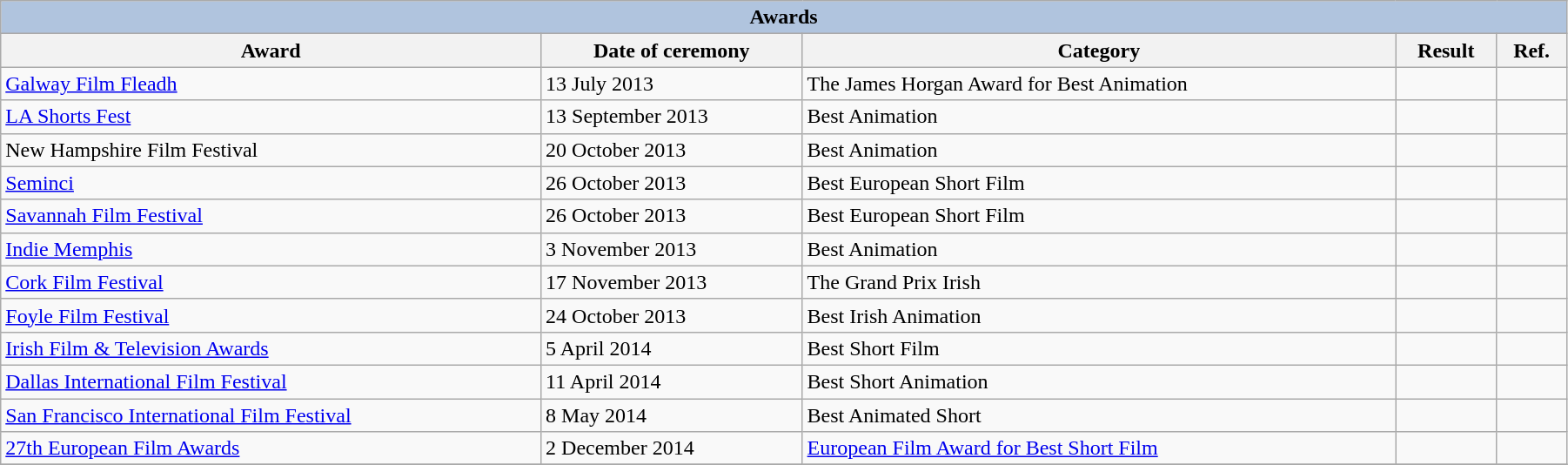<table class="wikitable" width="95%">
<tr>
<th colspan="5" style="background: LightSteelBlue;">Awards</th>
</tr>
<tr>
<th>Award</th>
<th>Date of ceremony</th>
<th>Category</th>
<th>Result</th>
<th>Ref.</th>
</tr>
<tr>
<td><a href='#'>Galway Film Fleadh</a></td>
<td>13 July 2013</td>
<td>The James Horgan Award for Best Animation</td>
<td></td>
<td></td>
</tr>
<tr>
<td><a href='#'>LA Shorts Fest</a></td>
<td>13 September 2013</td>
<td>Best Animation</td>
<td></td>
<td></td>
</tr>
<tr>
<td>New Hampshire Film Festival</td>
<td>20 October 2013</td>
<td>Best Animation</td>
<td></td>
<td></td>
</tr>
<tr>
<td><a href='#'>Seminci</a></td>
<td>26 October 2013</td>
<td>Best European Short Film</td>
<td></td>
<td></td>
</tr>
<tr>
<td><a href='#'>Savannah Film Festival</a></td>
<td>26 October 2013</td>
<td>Best European Short Film</td>
<td></td>
<td></td>
</tr>
<tr>
<td><a href='#'>Indie Memphis</a></td>
<td>3 November 2013</td>
<td>Best Animation</td>
<td></td>
<td></td>
</tr>
<tr>
<td><a href='#'>Cork Film Festival</a></td>
<td>17 November 2013</td>
<td>The Grand Prix Irish</td>
<td></td>
<td></td>
</tr>
<tr>
<td><a href='#'>Foyle Film Festival</a></td>
<td>24 October 2013</td>
<td>Best Irish Animation</td>
<td></td>
<td></td>
</tr>
<tr>
<td><a href='#'>Irish Film & Television Awards</a></td>
<td>5 April 2014</td>
<td>Best Short Film</td>
<td></td>
<td></td>
</tr>
<tr>
<td><a href='#'>Dallas International Film Festival</a></td>
<td>11 April 2014</td>
<td>Best Short Animation</td>
<td></td>
<td></td>
</tr>
<tr>
<td><a href='#'>San Francisco International Film Festival</a></td>
<td>8 May 2014</td>
<td>Best Animated Short</td>
<td></td>
<td></td>
</tr>
<tr>
<td><a href='#'>27th European Film Awards</a></td>
<td>2 December 2014</td>
<td><a href='#'>European Film Award for Best Short Film</a></td>
<td></td>
<td></td>
</tr>
<tr>
</tr>
</table>
